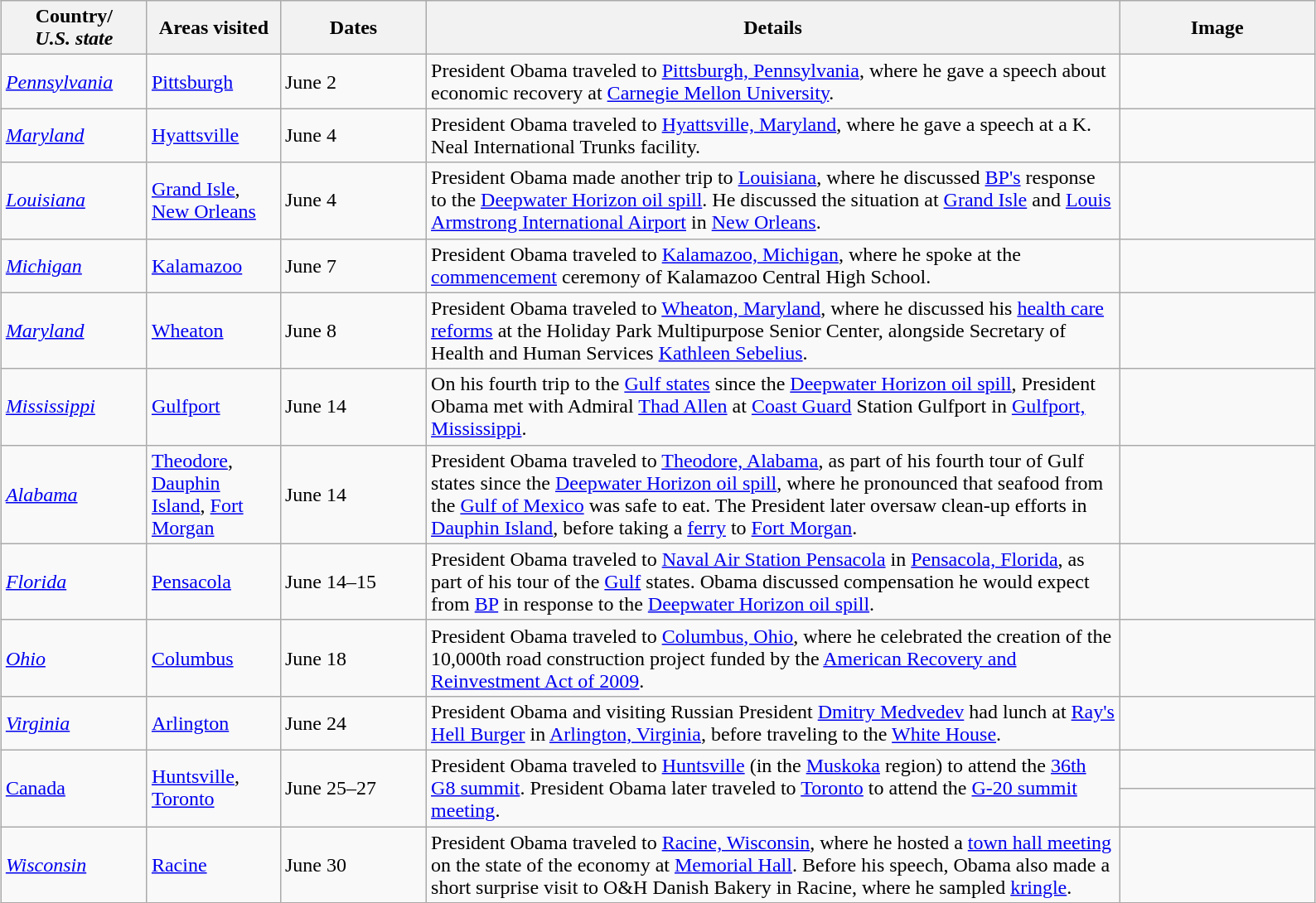<table class="wikitable" style="margin: 1em auto 1em auto">
<tr>
<th width=110>Country/<br><em>U.S. state</em></th>
<th width=100>Areas visited</th>
<th width=110>Dates</th>
<th width=550>Details</th>
<th width=150>Image</th>
</tr>
<tr>
<td> <em><a href='#'>Pennsylvania</a></em></td>
<td><a href='#'>Pittsburgh</a></td>
<td>June 2</td>
<td>President Obama traveled to <a href='#'>Pittsburgh, Pennsylvania</a>, where he gave a speech about economic recovery at <a href='#'>Carnegie Mellon University</a>.</td>
<td></td>
</tr>
<tr>
<td> <em><a href='#'>Maryland</a></em></td>
<td><a href='#'>Hyattsville</a></td>
<td>June 4</td>
<td>President Obama traveled to <a href='#'>Hyattsville, Maryland</a>, where he gave a speech at a K. Neal International Trunks facility.</td>
<td></td>
</tr>
<tr>
<td> <em><a href='#'>Louisiana</a></em></td>
<td><a href='#'>Grand Isle</a>, <a href='#'>New Orleans</a></td>
<td>June 4</td>
<td>President Obama made another trip to <a href='#'>Louisiana</a>, where he discussed <a href='#'>BP's</a> response to the <a href='#'>Deepwater Horizon oil spill</a>. He discussed the situation at <a href='#'>Grand Isle</a> and <a href='#'>Louis Armstrong International Airport</a> in <a href='#'>New Orleans</a>.</td>
<td></td>
</tr>
<tr>
<td> <em><a href='#'>Michigan</a></em></td>
<td><a href='#'>Kalamazoo</a></td>
<td>June 7</td>
<td>President Obama traveled to <a href='#'>Kalamazoo, Michigan</a>, where he spoke at the <a href='#'>commencement</a> ceremony of Kalamazoo Central High School.</td>
<td></td>
</tr>
<tr>
<td> <em><a href='#'>Maryland</a></em></td>
<td><a href='#'>Wheaton</a></td>
<td>June 8</td>
<td>President Obama traveled to <a href='#'>Wheaton, Maryland</a>, where he discussed his <a href='#'>health care reforms</a> at the Holiday Park Multipurpose Senior Center, alongside Secretary of Health and Human Services <a href='#'>Kathleen Sebelius</a>.</td>
<td></td>
</tr>
<tr>
<td> <em><a href='#'>Mississippi</a></em></td>
<td><a href='#'>Gulfport</a></td>
<td>June 14</td>
<td>On his fourth trip to the <a href='#'>Gulf states</a> since the <a href='#'>Deepwater Horizon oil spill</a>, President Obama met with Admiral <a href='#'>Thad Allen</a> at <a href='#'>Coast Guard</a> Station Gulfport in <a href='#'>Gulfport, Mississippi</a>.</td>
<td></td>
</tr>
<tr>
<td> <em><a href='#'>Alabama</a></em></td>
<td><a href='#'>Theodore</a>, <a href='#'>Dauphin Island</a>, <a href='#'>Fort Morgan</a></td>
<td>June 14</td>
<td>President Obama traveled to <a href='#'>Theodore, Alabama</a>, as part of his fourth tour of Gulf states since the <a href='#'>Deepwater Horizon oil spill</a>, where he pronounced that seafood from the <a href='#'>Gulf of Mexico</a> was safe to eat. The President later oversaw clean-up efforts in <a href='#'>Dauphin Island</a>, before taking a <a href='#'>ferry</a> to <a href='#'>Fort Morgan</a>.</td>
<td></td>
</tr>
<tr>
<td> <em><a href='#'>Florida</a></em></td>
<td><a href='#'>Pensacola</a></td>
<td>June 14–15</td>
<td>President Obama traveled to <a href='#'>Naval Air Station Pensacola</a> in <a href='#'>Pensacola, Florida</a>, as part of his tour of the <a href='#'>Gulf</a> states. Obama discussed compensation he would expect from <a href='#'>BP</a> in response to the <a href='#'>Deepwater Horizon oil spill</a>.</td>
<td></td>
</tr>
<tr>
<td> <em><a href='#'>Ohio</a></em></td>
<td><a href='#'>Columbus</a></td>
<td>June 18</td>
<td>President Obama traveled to <a href='#'>Columbus, Ohio</a>, where he celebrated the creation of the 10,000th road construction project funded by the <a href='#'>American Recovery and Reinvestment Act of 2009</a>.</td>
<td></td>
</tr>
<tr>
<td> <em><a href='#'>Virginia</a></em></td>
<td><a href='#'>Arlington</a></td>
<td>June 24</td>
<td>President Obama and visiting Russian President <a href='#'>Dmitry Medvedev</a> had lunch at <a href='#'>Ray's Hell Burger</a> in <a href='#'>Arlington, Virginia</a>, before traveling to the <a href='#'>White House</a>.</td>
<td></td>
</tr>
<tr>
<td rowspan=2> <a href='#'>Canada</a></td>
<td rowspan=2><a href='#'>Huntsville</a>, <a href='#'>Toronto</a></td>
<td rowspan=2>June 25–27</td>
<td rowspan=2>President Obama traveled to <a href='#'>Huntsville</a> (in the <a href='#'>Muskoka</a> region) to attend the <a href='#'>36th G8 summit</a>. President Obama later traveled to <a href='#'>Toronto</a> to attend the <a href='#'>G-20 summit meeting</a>.</td>
<td></td>
</tr>
<tr>
<td></td>
</tr>
<tr>
<td> <em><a href='#'>Wisconsin</a></em></td>
<td><a href='#'>Racine</a></td>
<td>June 30</td>
<td>President Obama traveled to <a href='#'>Racine, Wisconsin</a>, where he hosted a <a href='#'>town hall meeting</a> on the state of the economy at <a href='#'>Memorial Hall</a>. Before his speech, Obama also made a short surprise visit to  O&H Danish Bakery in Racine, where he sampled <a href='#'>kringle</a>.</td>
<td></td>
</tr>
</table>
